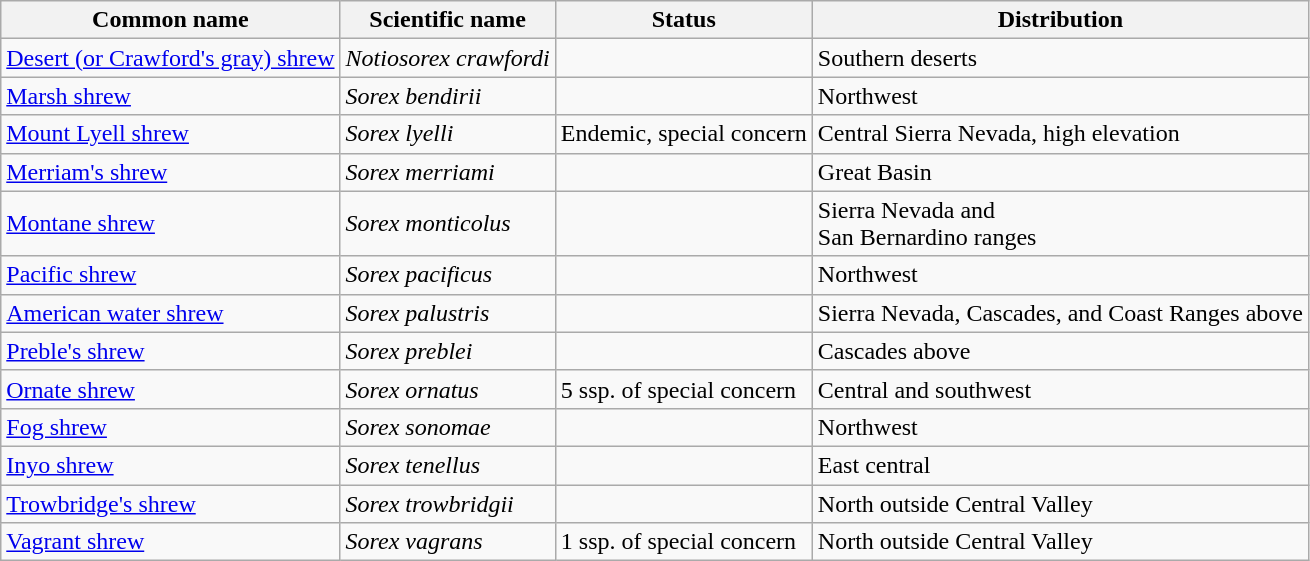<table class="wikitable" | valign = "top">
<tr>
<th>Common name</th>
<th>Scientific name</th>
<th>Status</th>
<th>Distribution</th>
</tr>
<tr>
<td><a href='#'>Desert (or Crawford's gray) shrew</a></td>
<td><em>Notiosorex crawfordi</em></td>
<td></td>
<td>Southern deserts</td>
</tr>
<tr>
<td><a href='#'>Marsh shrew</a></td>
<td><em>Sorex bendirii</em></td>
<td></td>
<td>Northwest</td>
</tr>
<tr>
<td><a href='#'>Mount Lyell shrew</a></td>
<td><em>Sorex lyelli</em></td>
<td>Endemic, special concern</td>
<td>Central Sierra Nevada, high elevation</td>
</tr>
<tr>
<td><a href='#'>Merriam's shrew</a></td>
<td><em>Sorex merriami</em></td>
<td></td>
<td>Great Basin</td>
</tr>
<tr>
<td><a href='#'>Montane shrew</a></td>
<td><em>Sorex monticolus</em></td>
<td></td>
<td>Sierra Nevada and<br>San Bernardino ranges</td>
</tr>
<tr>
<td><a href='#'>Pacific shrew</a></td>
<td><em>Sorex pacificus</em></td>
<td></td>
<td>Northwest</td>
</tr>
<tr>
<td><a href='#'>American water shrew</a></td>
<td><em>Sorex palustris</em></td>
<td></td>
<td>Sierra Nevada, Cascades, and Coast Ranges above<br></td>
</tr>
<tr>
<td><a href='#'>Preble's shrew</a></td>
<td><em>Sorex preblei</em></td>
<td></td>
<td>Cascades above </td>
</tr>
<tr>
<td><a href='#'>Ornate shrew</a></td>
<td><em>Sorex ornatus</em></td>
<td>5 ssp. of special concern</td>
<td>Central and southwest</td>
</tr>
<tr>
<td><a href='#'>Fog shrew</a></td>
<td><em>Sorex sonomae</em></td>
<td></td>
<td>Northwest</td>
</tr>
<tr>
<td><a href='#'>Inyo shrew</a></td>
<td><em>Sorex tenellus</em></td>
<td></td>
<td>East central</td>
</tr>
<tr>
<td><a href='#'>Trowbridge's shrew</a></td>
<td><em>Sorex trowbridgii</em></td>
<td></td>
<td>North outside Central Valley</td>
</tr>
<tr>
<td><a href='#'>Vagrant shrew</a></td>
<td><em>Sorex vagrans</em></td>
<td>1 ssp. of special concern</td>
<td>North outside Central Valley</td>
</tr>
</table>
